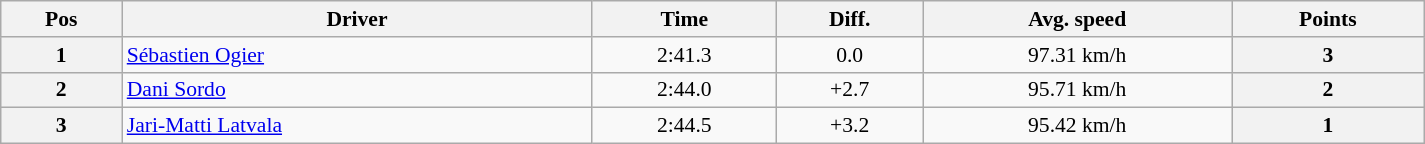<table class="wikitable" width=80% style="text-align: center; font-size: 90%; max-width: 950px;">
<tr>
<th>Pos</th>
<th>Driver</th>
<th>Time</th>
<th>Diff.</th>
<th>Avg. speed</th>
<th>Points</th>
</tr>
<tr>
<th>1</th>
<td align="left"> <a href='#'>Sébastien Ogier</a></td>
<td>2:41.3</td>
<td>0.0</td>
<td>97.31 km/h</td>
<th>3</th>
</tr>
<tr>
<th>2</th>
<td align="left"> <a href='#'>Dani Sordo</a></td>
<td>2:44.0</td>
<td>+2.7</td>
<td>95.71 km/h</td>
<th>2</th>
</tr>
<tr>
<th>3</th>
<td align="left"> <a href='#'>Jari-Matti Latvala</a></td>
<td>2:44.5</td>
<td>+3.2</td>
<td>95.42 km/h</td>
<th>1</th>
</tr>
</table>
